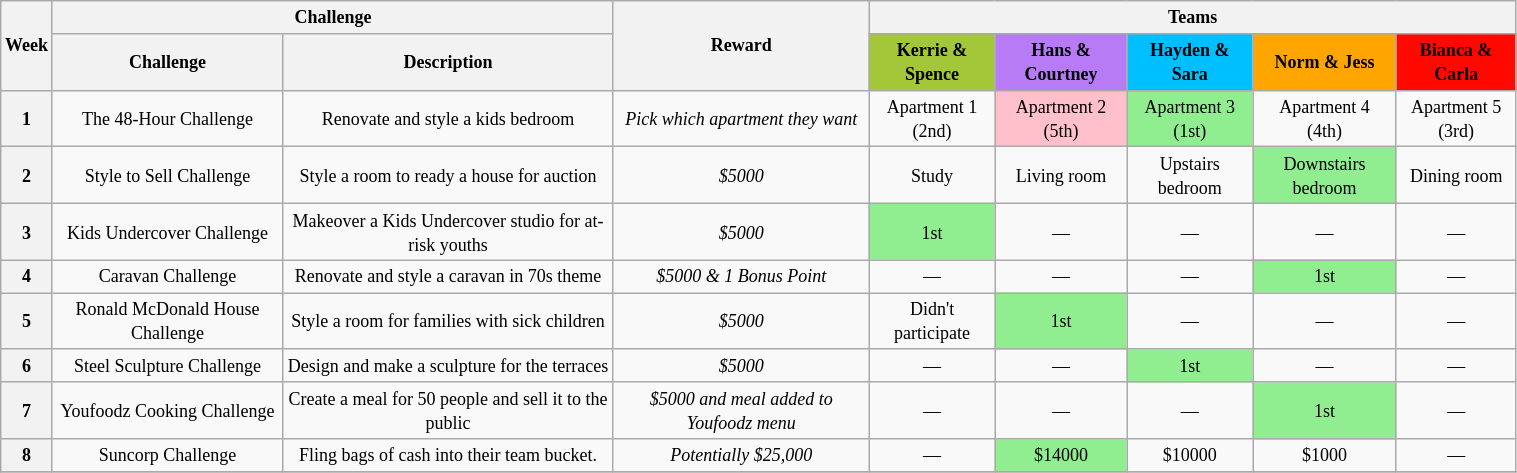<table class="wikitable" style="text-align: center; font-size: 9pt; line-height:16px; width:80%">
<tr>
<th scope="col" rowspan="2">Week</th>
<th scope="col" colspan="2">Challenge</th>
<th scope="col" rowspan="2">Reward</th>
<th scope="col" colspan="5">Teams</th>
</tr>
<tr>
<th scope="col">Challenge</th>
<th scope="col">Description</th>
<th style="background:#A4C639; color:black;"><strong>Kerrie & Spence</strong></th>
<th style="background:#B87BF6; color:black;"><strong>Hans & Courtney</strong></th>
<th style="background:#00BFFF; color:black;"><strong>Hayden & Sara</strong></th>
<th style="background:#FFA500; color:black;"><strong>Norm & Jess</strong></th>
<th style="background:#FF0800; color:black;"><strong>Bianca & Carla</strong></th>
</tr>
<tr>
<th>1</th>
<td>The  48-Hour Challenge</td>
<td>Renovate and style a kids bedroom</td>
<td><em>Pick which apartment they want</em></td>
<td>Apartment 1<br>(2nd)</td>
<td bgcolor="pink">Apartment 2<br>(5th)</td>
<td bgcolor="lightgreen">Apartment 3<br>(1st)</td>
<td>Apartment 4<br>(4th)</td>
<td>Apartment 5<br>(3rd)</td>
</tr>
<tr>
<th>2</th>
<td>Style to Sell Challenge</td>
<td>Style a room to ready a house for auction</td>
<td><em>$5000</em></td>
<td>Study</td>
<td>Living room</td>
<td>Upstairs bedroom</td>
<td bgcolor="lightgreen">Downstairs bedroom</td>
<td>Dining room</td>
</tr>
<tr>
<th>3</th>
<td>Kids Undercover Challenge</td>
<td>Makeover a Kids Undercover studio for at-risk youths</td>
<td><em>$5000</em></td>
<td bgcolor="lightgreen">1st</td>
<td>—</td>
<td>—</td>
<td>—</td>
<td>—</td>
</tr>
<tr>
<th>4</th>
<td>Caravan Challenge</td>
<td>Renovate and style a caravan in 70s theme</td>
<td><em>$5000 & 1 Bonus Point</em></td>
<td>—</td>
<td>—</td>
<td>—</td>
<td bgcolor="lightgreen">1st</td>
<td>—</td>
</tr>
<tr>
<th>5</th>
<td>Ronald McDonald House Challenge</td>
<td>Style a room for families with sick children</td>
<td><em>$5000</em></td>
<td>Didn't participate</td>
<td bgcolor="lightgreen">1st</td>
<td>—</td>
<td>—</td>
<td>—</td>
</tr>
<tr>
<th>6</th>
<td>Steel Sculpture Challenge</td>
<td>Design and make a sculpture for the terraces</td>
<td><em>$5000</em></td>
<td>—</td>
<td>—</td>
<td bgcolor="lightgreen">1st</td>
<td>—</td>
<td>—</td>
</tr>
<tr>
<th>7</th>
<td>Youfoodz Cooking Challenge</td>
<td>Create a meal for 50 people and sell it to the public</td>
<td><em>$5000 and meal added to Youfoodz menu</em></td>
<td>—</td>
<td>—</td>
<td>—</td>
<td bgcolor="lightgreen">1st</td>
<td>—</td>
</tr>
<tr>
<th>8</th>
<td>Suncorp Challenge</td>
<td>Fling bags of cash into their team bucket.</td>
<td><em>Potentially $25,000</em></td>
<td>—</td>
<td bgcolor="lightgreen">$14000</td>
<td>$10000</td>
<td>$1000</td>
<td>—</td>
</tr>
<tr>
</tr>
</table>
